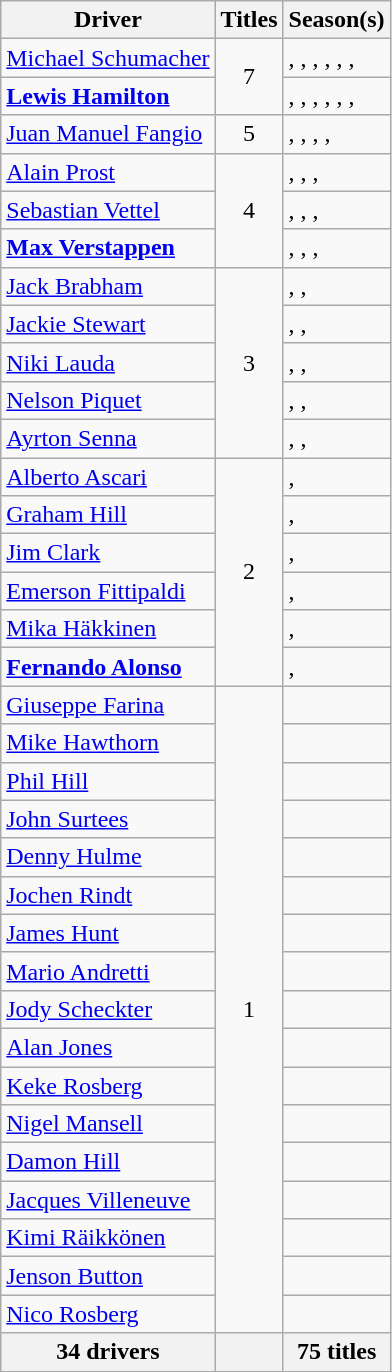<table class="wikitable sortable">
<tr>
<th scope=col>Driver</th>
<th scope=col>Titles</th>
<th scope=col>Season(s)</th>
</tr>
<tr>
<td data-sort-value="SCH"> <a href='#'>Michael Schumacher</a></td>
<td align="center" rowspan=2>7</td>
<td>, , , , , , </td>
</tr>
<tr>
<td data-sort-value="HAM"> <strong><a href='#'>Lewis Hamilton</a></strong></td>
<td>, , , , , , </td>
</tr>
<tr>
<td data-sort-value="FAN"> <a href='#'>Juan Manuel Fangio</a></td>
<td align="center" valign="center">5</td>
<td>, , , , </td>
</tr>
<tr>
<td data-sort-value="PRO"> <a href='#'>Alain Prost</a></td>
<td align="center" rowspan=3>4</td>
<td>, , , </td>
</tr>
<tr>
<td data-sort-value="VET"> <a href='#'>Sebastian Vettel</a></td>
<td>, , , </td>
</tr>
<tr>
<td data-sort-value="VER"> <strong><a href='#'>Max Verstappen</a></strong></td>
<td>, , , </td>
</tr>
<tr>
<td data-sort-value="BRA"> <a href='#'>Jack Brabham</a></td>
<td align="center" rowspan=5>3</td>
<td>, , </td>
</tr>
<tr>
<td data-sort-value="STE"> <a href='#'>Jackie Stewart</a></td>
<td>, , </td>
</tr>
<tr>
<td data-sort-value="LAU"> <a href='#'>Niki Lauda</a></td>
<td>, , </td>
</tr>
<tr>
<td data-sort-value="PIQ"> <a href='#'>Nelson Piquet</a></td>
<td>, , </td>
</tr>
<tr>
<td data-sort-value="SEN"> <a href='#'>Ayrton Senna</a></td>
<td>, , </td>
</tr>
<tr>
<td data-sort-value="ASC"> <a href='#'>Alberto Ascari</a></td>
<td align="center" rowspan=6>2</td>
<td>, </td>
</tr>
<tr>
<td data-sort-value="HIL2"> <a href='#'>Graham Hill</a></td>
<td>, </td>
</tr>
<tr>
<td data-sort-value="CLA"> <a href='#'>Jim Clark</a></td>
<td>, </td>
</tr>
<tr>
<td data-sort-value="FIT"> <a href='#'>Emerson Fittipaldi</a></td>
<td>, </td>
</tr>
<tr>
<td data-sort-value="HAK"> <a href='#'>Mika Häkkinen</a></td>
<td>, </td>
</tr>
<tr>
<td data-sort-value="ALO"> <strong><a href='#'>Fernando Alonso</a></strong></td>
<td>, </td>
</tr>
<tr>
<td data-sort-value="FAR"> <a href='#'>Giuseppe Farina</a></td>
<td align="center" rowspan=17>1</td>
<td></td>
</tr>
<tr>
<td data-sort-value="HAW"> <a href='#'>Mike Hawthorn</a></td>
<td></td>
</tr>
<tr>
<td data-sort-value="HIL3"> <a href='#'>Phil Hill</a></td>
<td></td>
</tr>
<tr>
<td data-sort-value="SUR"> <a href='#'>John Surtees</a></td>
<td></td>
</tr>
<tr>
<td data-sort-value="HUL"> <a href='#'>Denny Hulme</a></td>
<td></td>
</tr>
<tr>
<td data-sort-value="RIN"> <a href='#'>Jochen Rindt</a></td>
<td></td>
</tr>
<tr>
<td data-sort-value="HUN"> <a href='#'>James Hunt</a></td>
<td></td>
</tr>
<tr>
<td data-sort-value="AND"> <a href='#'>Mario Andretti</a></td>
<td></td>
</tr>
<tr>
<td data-sort-value="SCH"> <a href='#'>Jody Scheckter</a></td>
<td></td>
</tr>
<tr>
<td data-sort-value="JON"> <a href='#'>Alan Jones</a></td>
<td></td>
</tr>
<tr>
<td data-sort-value="ROS1"> <a href='#'>Keke Rosberg</a></td>
<td></td>
</tr>
<tr>
<td data-sort-value="MAN"> <a href='#'>Nigel Mansell</a></td>
<td></td>
</tr>
<tr>
<td data-sort-value="HIL1"> <a href='#'>Damon Hill</a></td>
<td></td>
</tr>
<tr>
<td data-sort-value="VIL"> <a href='#'>Jacques Villeneuve</a></td>
<td></td>
</tr>
<tr>
<td data-sort-value="RAI"> <a href='#'>Kimi Räikkönen</a></td>
<td></td>
</tr>
<tr>
<td data-sort-value="BUT"> <a href='#'>Jenson Button</a></td>
<td></td>
</tr>
<tr>
<td data-sort-value="ROS2"> <a href='#'>Nico Rosberg</a></td>
<td></td>
</tr>
<tr>
<th>34 drivers</th>
<th></th>
<th>75 titles</th>
</tr>
</table>
